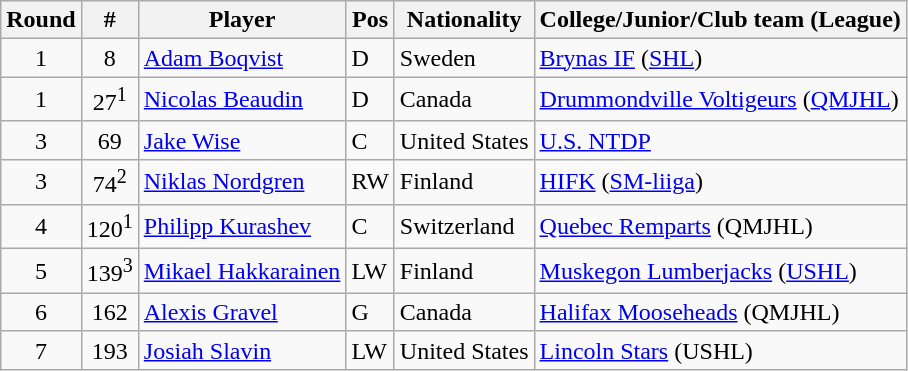<table class="wikitable">
<tr>
<th>Round</th>
<th>#</th>
<th>Player</th>
<th>Pos</th>
<th>Nationality</th>
<th>College/Junior/Club team (League)</th>
</tr>
<tr>
<td style="text-align:center;">1</td>
<td style="text-align:center;">8</td>
<td><a href='#'>Adam Boqvist</a></td>
<td>D</td>
<td> Sweden</td>
<td><a href='#'>Brynas IF</a> (<a href='#'>SHL</a>)</td>
</tr>
<tr>
<td style="text-align:center;">1</td>
<td style="text-align:center;">27<sup>1</sup></td>
<td><a href='#'>Nicolas Beaudin</a></td>
<td>D</td>
<td> Canada</td>
<td><a href='#'>Drummondville Voltigeurs</a> (<a href='#'>QMJHL</a>)</td>
</tr>
<tr>
<td style="text-align:center;">3</td>
<td style="text-align:center;">69</td>
<td><a href='#'>Jake Wise</a></td>
<td>C</td>
<td> United States</td>
<td><a href='#'>U.S. NTDP</a></td>
</tr>
<tr>
<td style="text-align:center;">3</td>
<td style="text-align:center;">74<sup>2</sup></td>
<td><a href='#'>Niklas Nordgren</a></td>
<td>RW</td>
<td> Finland</td>
<td><a href='#'>HIFK</a> (<a href='#'>SM-liiga</a>)</td>
</tr>
<tr>
<td style="text-align:center;">4</td>
<td style="text-align:center;">120<sup>1</sup></td>
<td><a href='#'>Philipp Kurashev</a></td>
<td>C</td>
<td> Switzerland</td>
<td><a href='#'>Quebec Remparts</a> (QMJHL)</td>
</tr>
<tr>
<td style="text-align:center;">5</td>
<td style="text-align:center;">139<sup>3</sup></td>
<td><a href='#'>Mikael Hakkarainen</a></td>
<td>LW</td>
<td> Finland</td>
<td><a href='#'>Muskegon Lumberjacks</a> (<a href='#'>USHL</a>)</td>
</tr>
<tr>
<td style="text-align:center;">6</td>
<td style="text-align:center;">162</td>
<td><a href='#'>Alexis Gravel</a></td>
<td>G</td>
<td> Canada</td>
<td><a href='#'>Halifax Mooseheads</a> (QMJHL)</td>
</tr>
<tr>
<td style="text-align:center;">7</td>
<td style="text-align:center;">193</td>
<td><a href='#'>Josiah Slavin</a></td>
<td>LW</td>
<td> United States</td>
<td><a href='#'>Lincoln Stars</a> (USHL)</td>
</tr>
</table>
